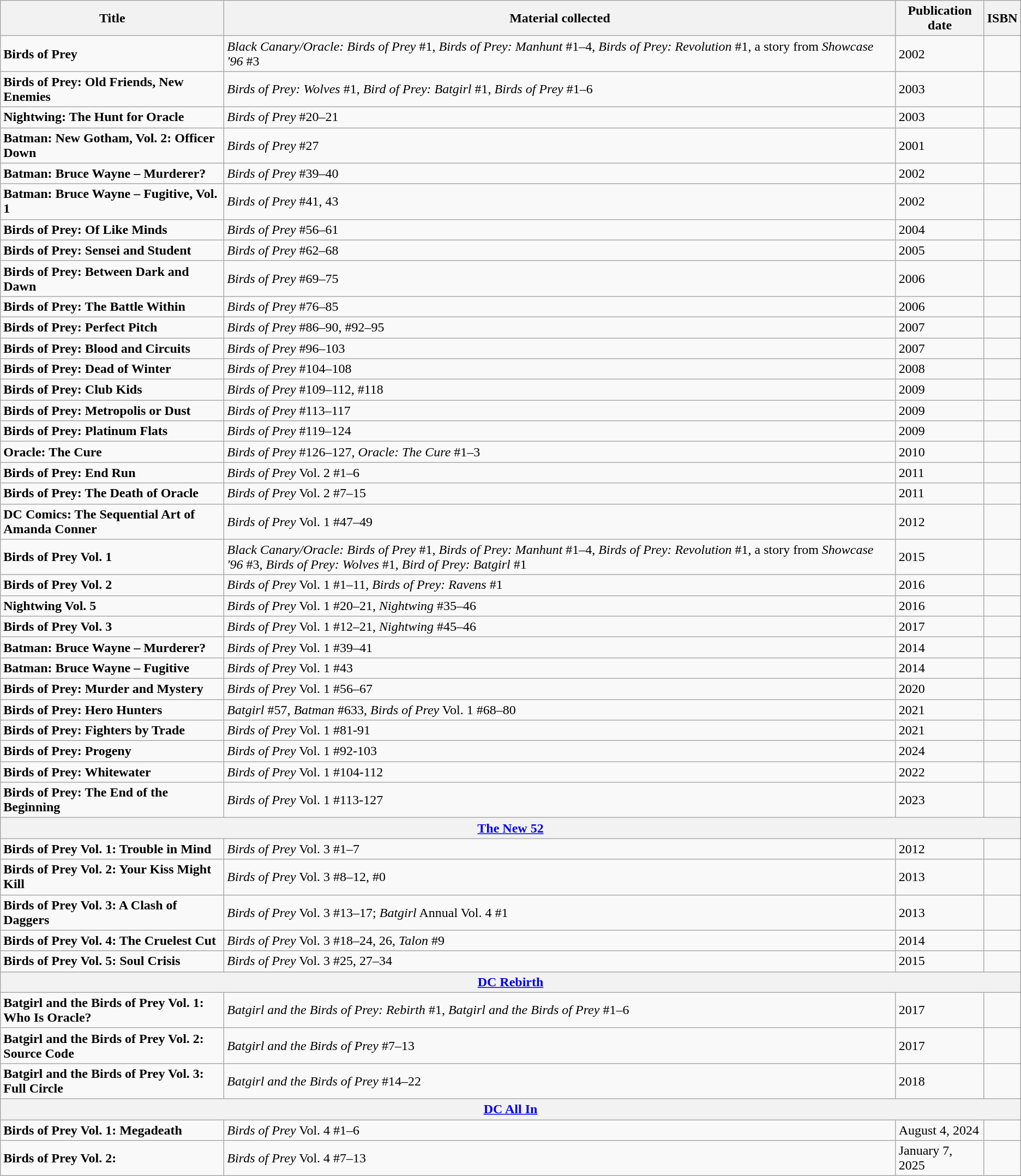<table class="wikitable">
<tr>
<th>Title</th>
<th>Material collected</th>
<th>Publication date</th>
<th>ISBN</th>
</tr>
<tr>
<td><strong>Birds of Prey</strong></td>
<td><em>Black Canary/Oracle: Birds of Prey</em> #1, <em>Birds of Prey: Manhunt</em> #1–4, <em>Birds of Prey: Revolution</em> #1, a story from <em>Showcase '96</em> #3</td>
<td>2002</td>
<td style=white-space:nowrap></td>
</tr>
<tr>
<td><strong>Birds of Prey: Old Friends, New Enemies</strong></td>
<td><em>Birds of Prey: Wolves</em> #1, <em>Bird of Prey: Batgirl</em> #1, <em>Birds of Prey</em> #1–6</td>
<td>2003</td>
<td></td>
</tr>
<tr>
<td><strong>Nightwing: The Hunt for Oracle</strong></td>
<td><em>Birds of Prey</em> #20–21</td>
<td>2003</td>
<td></td>
</tr>
<tr>
<td><strong>Batman: New Gotham, Vol. 2: Officer Down</strong></td>
<td><em>Birds of Prey</em> #27</td>
<td>2001</td>
<td></td>
</tr>
<tr>
<td><strong>Batman: Bruce Wayne – Murderer?</strong></td>
<td><em>Birds of Prey</em> #39–40</td>
<td>2002</td>
<td></td>
</tr>
<tr>
<td><strong>Batman: Bruce Wayne – Fugitive, Vol. 1</strong></td>
<td><em>Birds of Prey</em> #41, 43</td>
<td>2002</td>
<td></td>
</tr>
<tr>
<td><strong>Birds of Prey: Of Like Minds</strong></td>
<td><em>Birds of Prey</em> #56–61</td>
<td>2004</td>
<td></td>
</tr>
<tr>
<td><strong>Birds of Prey: Sensei and Student</strong></td>
<td><em>Birds of Prey</em> #62–68</td>
<td>2005</td>
<td></td>
</tr>
<tr>
<td><strong>Birds of Prey: Between Dark and Dawn</strong></td>
<td><em>Birds of Prey</em> #69–75</td>
<td>2006</td>
<td></td>
</tr>
<tr>
<td><strong>Birds of Prey: The Battle Within</strong></td>
<td><em>Birds of Prey</em> #76–85</td>
<td>2006</td>
<td></td>
</tr>
<tr>
<td><strong>Birds of Prey: Perfect Pitch</strong></td>
<td><em>Birds of Prey</em> #86–90, #92–95</td>
<td>2007</td>
<td></td>
</tr>
<tr>
<td><strong>Birds of Prey: Blood and Circuits</strong></td>
<td><em>Birds of Prey</em> #96–103</td>
<td>2007</td>
<td></td>
</tr>
<tr>
<td><strong>Birds of Prey: Dead of Winter</strong></td>
<td><em>Birds of Prey</em> #104–108</td>
<td>2008</td>
<td></td>
</tr>
<tr>
<td><strong>Birds of Prey: Club Kids</strong></td>
<td><em>Birds of Prey</em> #109–112, #118</td>
<td>2009</td>
<td></td>
</tr>
<tr>
<td><strong>Birds of Prey: Metropolis or Dust</strong></td>
<td><em>Birds of Prey</em> #113–117</td>
<td>2009</td>
<td></td>
</tr>
<tr>
<td><strong>Birds of Prey: Platinum Flats</strong></td>
<td><em>Birds of Prey</em> #119–124</td>
<td>2009</td>
<td></td>
</tr>
<tr>
<td><strong>Oracle: The Cure</strong></td>
<td><em>Birds of Prey</em> #126–127, <em>Oracle: The Cure</em> #1–3</td>
<td>2010</td>
<td></td>
</tr>
<tr>
<td><strong>Birds of Prey: End Run</strong></td>
<td><em>Birds of Prey</em> Vol. 2 #1–6</td>
<td>2011</td>
<td></td>
</tr>
<tr>
<td><strong>Birds of Prey: The Death of Oracle</strong></td>
<td><em>Birds of Prey</em> Vol. 2 #7–15</td>
<td>2011</td>
<td></td>
</tr>
<tr>
<td><strong>DC Comics: The Sequential Art of Amanda Conner</strong></td>
<td><em>Birds of Prey</em> Vol. 1 #47–49</td>
<td>2012</td>
<td></td>
</tr>
<tr>
<td><strong>Birds of Prey Vol. 1</strong></td>
<td><em>Black Canary/Oracle: Birds of Prey</em> #1, <em>Birds of Prey: Manhunt</em> #1–4, <em>Birds of Prey: Revolution</em> #1, a story from <em>Showcase '96</em> #3, <em>Birds of Prey: Wolves</em> #1, <em>Bird of Prey: Batgirl</em> #1</td>
<td>2015</td>
<td></td>
</tr>
<tr>
<td><strong>Birds of Prey Vol. 2</strong></td>
<td><em>Birds of Prey</em> Vol. 1 #1–11, <em>Birds of Prey: Ravens</em> #1</td>
<td>2016</td>
<td></td>
</tr>
<tr>
<td><strong>Nightwing Vol. 5</strong></td>
<td><em>Birds of Prey</em> Vol. 1 #20–21, <em>Nightwing</em> #35–46</td>
<td>2016</td>
<td></td>
</tr>
<tr>
<td><strong>Birds of Prey Vol. 3</strong></td>
<td><em>Birds of Prey</em> Vol. 1 #12–21, <em>Nightwing</em> #45–46</td>
<td>2017</td>
<td></td>
</tr>
<tr>
<td><strong>Batman: Bruce Wayne – Murderer?</strong></td>
<td><em>Birds of Prey</em> Vol. 1 #39–41</td>
<td>2014</td>
<td></td>
</tr>
<tr>
<td><strong>Batman: Bruce Wayne – Fugitive</strong></td>
<td><em>Birds of Prey</em> Vol. 1 #43</td>
<td>2014</td>
<td></td>
</tr>
<tr>
<td><strong>Birds of Prey: Murder and Mystery</strong></td>
<td><em>Birds of Prey</em> Vol. 1 #56–67</td>
<td>2020</td>
<td></td>
</tr>
<tr>
<td><strong>Birds of Prey: Hero Hunters</strong></td>
<td><em>Batgirl</em> #57, <em>Batman</em> #633, <em>Birds of Prey</em> Vol. 1 #68–80</td>
<td>2021</td>
<td></td>
</tr>
<tr>
<td><strong>Birds of Prey: Fighters by Trade</strong></td>
<td><em>Birds of Prey</em> Vol. 1 #81-91</td>
<td>2021</td>
<td></td>
</tr>
<tr>
<td><strong>Birds of Prey: Progeny</strong></td>
<td><em>Birds of Prey</em> Vol. 1 #92-103</td>
<td>2024</td>
<td></td>
</tr>
<tr>
<td><strong>Birds of Prey: Whitewater</strong></td>
<td><em>Birds of Prey</em> Vol. 1 #104-112</td>
<td>2022</td>
<td></td>
</tr>
<tr>
<td><strong>Birds of Prey: The End of the Beginning</strong></td>
<td><em>Birds of Prey</em> Vol. 1 #113-127</td>
<td>2023</td>
<td></td>
</tr>
<tr>
<th colspan="4"><a href='#'>The New 52</a></th>
</tr>
<tr>
<td><strong>Birds of Prey Vol. 1: Trouble in Mind</strong></td>
<td><em>Birds of Prey</em> Vol. 3 #1–7</td>
<td>2012</td>
<td></td>
</tr>
<tr>
<td><strong>Birds of Prey Vol. 2: Your Kiss Might Kill</strong></td>
<td><em>Birds of Prey</em> Vol. 3 #8–12, #0</td>
<td>2013</td>
<td></td>
</tr>
<tr>
<td><strong>Birds of Prey Vol. 3: A Clash of Daggers</strong></td>
<td><em>Birds of Prey</em> Vol. 3 #13–17; <em>Batgirl</em> Annual Vol. 4 #1</td>
<td>2013</td>
<td></td>
</tr>
<tr>
<td><strong>Birds of Prey Vol. 4: The Cruelest Cut</strong></td>
<td><em>Birds of Prey</em> Vol. 3 #18–24, 26, <em>Talon</em> #9</td>
<td>2014</td>
<td></td>
</tr>
<tr>
<td><strong>Birds of Prey Vol. 5: Soul Crisis</strong></td>
<td><em>Birds of Prey</em> Vol. 3 #25, 27–34</td>
<td>2015</td>
<td></td>
</tr>
<tr>
<th colspan="4"><a href='#'>DC Rebirth</a></th>
</tr>
<tr>
<td><strong>Batgirl and the Birds of Prey Vol. 1: Who Is Oracle?</strong></td>
<td><em>Batgirl and the Birds of Prey: Rebirth</em> #1, <em>Batgirl and the Birds of Prey</em> #1–6</td>
<td>2017</td>
<td></td>
</tr>
<tr>
<td><strong>Batgirl and the Birds of Prey Vol. 2: Source Code</strong></td>
<td><em>Batgirl and the Birds of Prey</em> #7–13</td>
<td>2017</td>
<td></td>
</tr>
<tr>
<td><strong>Batgirl and the Birds of Prey Vol. 3: Full Circle</strong></td>
<td><em>Batgirl and the Birds of Prey</em> #14–22</td>
<td>2018</td>
<td></td>
</tr>
<tr>
<th colspan="4"><a href='#'>DC All In</a></th>
</tr>
<tr>
<td><strong>Birds of Prey Vol. 1: Megadeath</strong></td>
<td><em>Birds of Prey</em> Vol. 4 #1–6</td>
<td>August 4, 2024</td>
<td></td>
</tr>
<tr>
<td><strong>Birds of Prey Vol. 2:</strong></td>
<td><em>Birds of Prey</em> Vol. 4 #7–13</td>
<td>January 7, 2025</td>
<td></td>
</tr>
</table>
